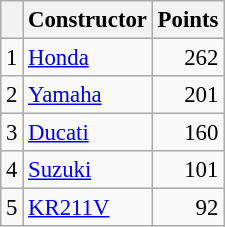<table class="wikitable" style="font-size: 95%;">
<tr>
<th></th>
<th>Constructor</th>
<th>Points</th>
</tr>
<tr>
<td align=center>1</td>
<td> <a href='#'>Honda</a></td>
<td align=right>262</td>
</tr>
<tr>
<td align=center>2</td>
<td> <a href='#'>Yamaha</a></td>
<td align=right>201</td>
</tr>
<tr>
<td align=center>3</td>
<td> <a href='#'>Ducati</a></td>
<td align=right>160</td>
</tr>
<tr>
<td align=center>4</td>
<td> <a href='#'>Suzuki</a></td>
<td align=right>101</td>
</tr>
<tr>
<td align=center>5</td>
<td> <a href='#'>KR211V</a></td>
<td align=right>92</td>
</tr>
</table>
